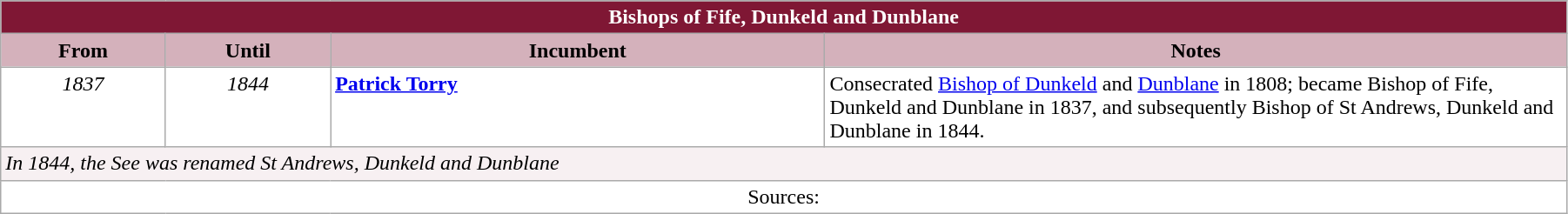<table class="wikitable" style="width:95%;" border="1" cellpadding="2">
<tr>
<th colspan="4" style="background-color: #7F1734; color: white;">Bishops of Fife, Dunkeld and Dunblane</th>
</tr>
<tr valign=center>
<th style="background-color:#D4B1BB" width="10%">From</th>
<th style="background-color:#D4B1BB" width="10%">Until</th>
<th style="background-color:#D4B1BB" width="30%">Incumbent</th>
<th style="background-color:#D4B1BB" width="45%">Notes</th>
</tr>
<tr valign=top bgcolor="white">
<td align=center><em>1837</em></td>
<td align=center><em>1844</em></td>
<td><strong><a href='#'>Patrick Torry</a></strong></td>
<td>Consecrated <a href='#'>Bishop of Dunkeld</a> and <a href='#'>Dunblane</a> in 1808; became Bishop of Fife, Dunkeld and Dunblane in 1837, and subsequently Bishop of St Andrews, Dunkeld and Dunblane in 1844.</td>
</tr>
<tr valign=top bgcolor="#F7F0F2">
<td colspan=4><em>In 1844, the See was renamed St Andrews, Dunkeld and Dunblane</em></td>
</tr>
<tr valign=top bgcolor="white">
<td align=center colspan=4>Sources:</td>
</tr>
</table>
